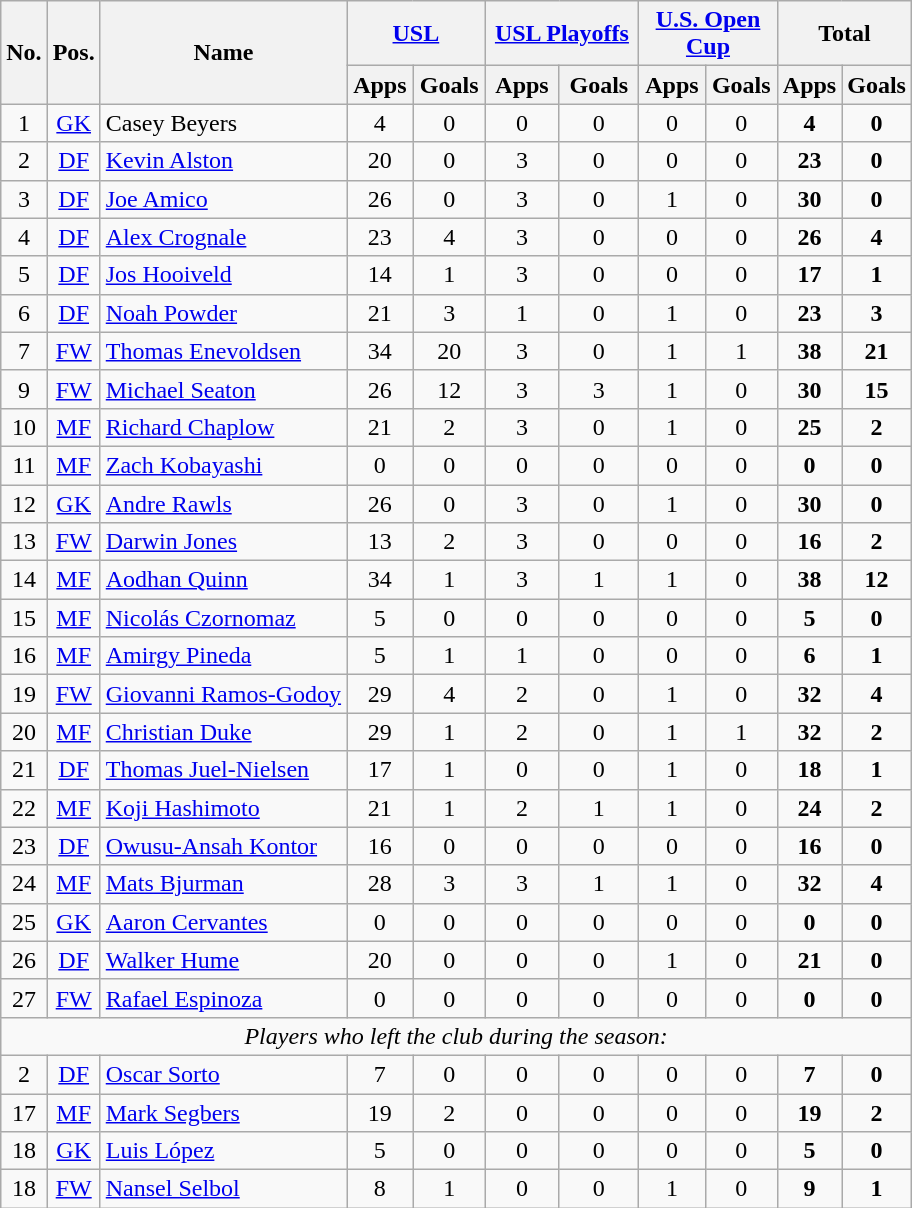<table class="wikitable sortable" style="text-align: center;">
<tr>
<th rowspan=2>No.</th>
<th rowspan=2>Pos.</th>
<th rowspan=2>Name</th>
<th colspan=2 style="width:85px;"><a href='#'>USL</a></th>
<th colspan=2 style="width:95px;"><a href='#'>USL Playoffs</a></th>
<th colspan=2 style="width:85px;"><a href='#'>U.S. Open Cup</a></th>
<th colspan=2><strong>Total</strong></th>
</tr>
<tr>
<th>Apps</th>
<th>Goals</th>
<th>Apps</th>
<th>Goals</th>
<th>Apps</th>
<th>Goals</th>
<th>Apps</th>
<th>Goals</th>
</tr>
<tr>
<td>1</td>
<td><a href='#'>GK</a></td>
<td align=left> Casey Beyers</td>
<td>4</td>
<td>0</td>
<td>0</td>
<td>0</td>
<td>0</td>
<td>0</td>
<td><strong>4</strong></td>
<td><strong>0</strong></td>
</tr>
<tr>
<td>2</td>
<td><a href='#'>DF</a></td>
<td align=left> <a href='#'>Kevin Alston</a></td>
<td>20</td>
<td>0</td>
<td>3</td>
<td>0</td>
<td>0</td>
<td>0</td>
<td><strong>23</strong></td>
<td><strong>0</strong></td>
</tr>
<tr>
<td>3</td>
<td><a href='#'>DF</a></td>
<td align=left> <a href='#'>Joe Amico</a></td>
<td>26</td>
<td>0</td>
<td>3</td>
<td>0</td>
<td>1</td>
<td>0</td>
<td><strong>30</strong></td>
<td><strong>0</strong></td>
</tr>
<tr>
<td>4</td>
<td><a href='#'>DF</a></td>
<td align=left> <a href='#'>Alex Crognale</a></td>
<td>23</td>
<td>4</td>
<td>3</td>
<td>0</td>
<td>0</td>
<td>0</td>
<td><strong>26</strong></td>
<td><strong>4</strong></td>
</tr>
<tr>
<td>5</td>
<td><a href='#'>DF</a></td>
<td align=left> <a href='#'>Jos Hooiveld</a></td>
<td>14</td>
<td>1</td>
<td>3</td>
<td>0</td>
<td>0</td>
<td>0</td>
<td><strong>17</strong></td>
<td><strong>1</strong></td>
</tr>
<tr>
<td>6</td>
<td><a href='#'>DF</a></td>
<td align=left> <a href='#'>Noah Powder</a></td>
<td>21</td>
<td>3</td>
<td>1</td>
<td>0</td>
<td>1</td>
<td>0</td>
<td><strong>23</strong></td>
<td><strong>3</strong></td>
</tr>
<tr>
<td>7</td>
<td><a href='#'>FW</a></td>
<td align=left> <a href='#'>Thomas Enevoldsen</a></td>
<td>34</td>
<td>20</td>
<td>3</td>
<td>0</td>
<td>1</td>
<td>1</td>
<td><strong>38</strong></td>
<td><strong>21</strong></td>
</tr>
<tr>
<td>9</td>
<td><a href='#'>FW</a></td>
<td align=left> <a href='#'>Michael Seaton</a></td>
<td>26</td>
<td>12</td>
<td>3</td>
<td>3</td>
<td>1</td>
<td>0</td>
<td><strong>30</strong></td>
<td><strong>15</strong></td>
</tr>
<tr>
<td>10</td>
<td><a href='#'>MF</a></td>
<td align=left> <a href='#'>Richard Chaplow</a></td>
<td>21</td>
<td>2</td>
<td>3</td>
<td>0</td>
<td>1</td>
<td>0</td>
<td><strong>25</strong></td>
<td><strong>2</strong></td>
</tr>
<tr>
<td>11</td>
<td><a href='#'>MF</a></td>
<td align=left> <a href='#'>Zach Kobayashi</a></td>
<td>0</td>
<td>0</td>
<td>0</td>
<td>0</td>
<td>0</td>
<td>0</td>
<td><strong>0</strong></td>
<td><strong>0</strong></td>
</tr>
<tr>
<td>12</td>
<td><a href='#'>GK</a></td>
<td align=left> <a href='#'>Andre Rawls</a></td>
<td>26</td>
<td>0</td>
<td>3</td>
<td>0</td>
<td>1</td>
<td>0</td>
<td><strong>30</strong></td>
<td><strong>0</strong></td>
</tr>
<tr>
<td>13</td>
<td><a href='#'>FW</a></td>
<td align=left> <a href='#'>Darwin Jones</a></td>
<td>13</td>
<td>2</td>
<td>3</td>
<td>0</td>
<td>0</td>
<td>0</td>
<td><strong>16</strong></td>
<td><strong>2</strong></td>
</tr>
<tr>
<td>14</td>
<td><a href='#'>MF</a></td>
<td align=left> <a href='#'>Aodhan Quinn</a></td>
<td>34</td>
<td>1</td>
<td>3</td>
<td>1</td>
<td>1</td>
<td>0</td>
<td><strong>38</strong></td>
<td><strong>12</strong></td>
</tr>
<tr>
<td>15</td>
<td><a href='#'>MF</a></td>
<td align=left> <a href='#'>Nicolás Czornomaz</a></td>
<td>5</td>
<td>0</td>
<td>0</td>
<td>0</td>
<td>0</td>
<td>0</td>
<td><strong>5</strong></td>
<td><strong>0</strong></td>
</tr>
<tr>
<td>16</td>
<td><a href='#'>MF</a></td>
<td align=left> <a href='#'>Amirgy Pineda</a></td>
<td>5</td>
<td>1</td>
<td>1</td>
<td>0</td>
<td>0</td>
<td>0</td>
<td><strong>6</strong></td>
<td><strong>1</strong></td>
</tr>
<tr>
<td>19</td>
<td><a href='#'>FW</a></td>
<td align=left> <a href='#'>Giovanni Ramos-Godoy</a></td>
<td>29</td>
<td>4</td>
<td>2</td>
<td>0</td>
<td>1</td>
<td>0</td>
<td><strong>32</strong></td>
<td><strong>4</strong></td>
</tr>
<tr>
<td>20</td>
<td><a href='#'>MF</a></td>
<td align=left> <a href='#'>Christian Duke</a></td>
<td>29</td>
<td>1</td>
<td>2</td>
<td>0</td>
<td>1</td>
<td>1</td>
<td><strong>32</strong></td>
<td><strong>2</strong></td>
</tr>
<tr>
<td>21</td>
<td><a href='#'>DF</a></td>
<td align=left> <a href='#'>Thomas Juel-Nielsen</a></td>
<td>17</td>
<td>1</td>
<td>0</td>
<td>0</td>
<td>1</td>
<td>0</td>
<td><strong>18</strong></td>
<td><strong>1</strong></td>
</tr>
<tr>
<td>22</td>
<td><a href='#'>MF</a></td>
<td align=left> <a href='#'>Koji Hashimoto</a></td>
<td>21</td>
<td>1</td>
<td>2</td>
<td>1</td>
<td>1</td>
<td>0</td>
<td><strong>24</strong></td>
<td><strong>2</strong></td>
</tr>
<tr>
<td>23</td>
<td><a href='#'>DF</a></td>
<td align=left> <a href='#'>Owusu-Ansah Kontor</a></td>
<td>16</td>
<td>0</td>
<td>0</td>
<td>0</td>
<td>0</td>
<td>0</td>
<td><strong>16</strong></td>
<td><strong>0</strong></td>
</tr>
<tr>
<td>24</td>
<td><a href='#'>MF</a></td>
<td align=left> <a href='#'>Mats Bjurman</a></td>
<td>28</td>
<td>3</td>
<td>3</td>
<td>1</td>
<td>1</td>
<td>0</td>
<td><strong>32</strong></td>
<td><strong>4</strong></td>
</tr>
<tr>
<td>25</td>
<td><a href='#'>GK</a></td>
<td align=left> <a href='#'>Aaron Cervantes</a></td>
<td>0</td>
<td>0</td>
<td>0</td>
<td>0</td>
<td>0</td>
<td>0</td>
<td><strong>0</strong></td>
<td><strong>0</strong></td>
</tr>
<tr>
<td>26</td>
<td><a href='#'>DF</a></td>
<td align=left> <a href='#'>Walker Hume</a></td>
<td>20</td>
<td>0</td>
<td>0</td>
<td>0</td>
<td>1</td>
<td>0</td>
<td><strong>21</strong></td>
<td><strong>0</strong></td>
</tr>
<tr>
<td>27</td>
<td><a href='#'>FW</a></td>
<td align=left> <a href='#'>Rafael Espinoza</a></td>
<td>0</td>
<td>0</td>
<td>0</td>
<td>0</td>
<td>0</td>
<td>0</td>
<td><strong>0</strong></td>
<td><strong>0</strong></td>
</tr>
<tr>
<td colspan=11><em>Players who left the club during the season:</em></td>
</tr>
<tr>
<td>2</td>
<td><a href='#'>DF</a></td>
<td align=left> <a href='#'>Oscar Sorto</a></td>
<td>7</td>
<td>0</td>
<td>0</td>
<td>0</td>
<td>0</td>
<td>0</td>
<td><strong>7</strong></td>
<td><strong>0</strong></td>
</tr>
<tr>
<td>17</td>
<td><a href='#'>MF</a></td>
<td align=left> <a href='#'>Mark Segbers</a></td>
<td>19</td>
<td>2</td>
<td>0</td>
<td>0</td>
<td>0</td>
<td>0</td>
<td><strong>19</strong></td>
<td><strong>2</strong></td>
</tr>
<tr>
<td>18</td>
<td><a href='#'>GK</a></td>
<td align=left> <a href='#'>Luis López</a></td>
<td>5</td>
<td>0</td>
<td>0</td>
<td>0</td>
<td>0</td>
<td>0</td>
<td><strong>5</strong></td>
<td><strong>0</strong></td>
</tr>
<tr>
<td>18</td>
<td><a href='#'>FW</a></td>
<td align=left> <a href='#'>Nansel Selbol</a></td>
<td>8</td>
<td>1</td>
<td>0</td>
<td>0</td>
<td>1</td>
<td>0</td>
<td><strong>9</strong></td>
<td><strong>1</strong></td>
</tr>
</table>
